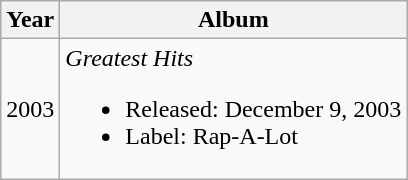<table class="wikitable" style="text-align:center;">
<tr>
<th>Year</th>
<th>Album</th>
</tr>
<tr>
<td>2003</td>
<td align="left"><em>Greatest Hits</em><br><ul><li>Released: December 9, 2003</li><li>Label: Rap-A-Lot</li></ul></td>
</tr>
</table>
